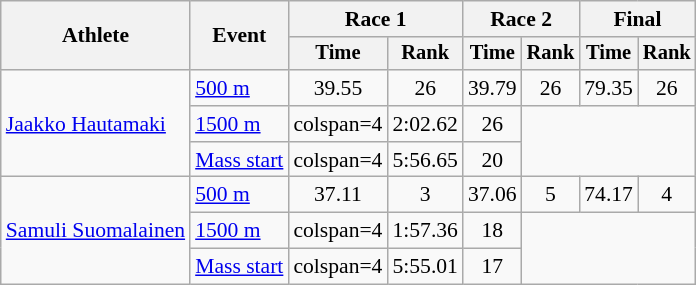<table class="wikitable" style="font-size:90%">
<tr>
<th rowspan=2>Athlete</th>
<th rowspan=2>Event</th>
<th colspan=2>Race 1</th>
<th colspan=2>Race 2</th>
<th colspan=2>Final</th>
</tr>
<tr style="font-size:95%">
<th>Time</th>
<th>Rank</th>
<th>Time</th>
<th>Rank</th>
<th>Time</th>
<th>Rank</th>
</tr>
<tr align=center>
<td align=left rowspan=3><a href='#'>Jaakko Hautamaki</a></td>
<td align=left><a href='#'>500 m</a></td>
<td>39.55</td>
<td>26</td>
<td>39.79</td>
<td>26</td>
<td>79.35</td>
<td>26</td>
</tr>
<tr align=center>
<td align=left><a href='#'>1500 m</a></td>
<td>colspan=4 </td>
<td>2:02.62</td>
<td>26</td>
</tr>
<tr align=center>
<td align=left><a href='#'>Mass start</a></td>
<td>colspan=4 </td>
<td>5:56.65</td>
<td>20</td>
</tr>
<tr align=center>
<td align=left rowspan=3><a href='#'>Samuli Suomalainen</a></td>
<td align=left><a href='#'>500 m</a></td>
<td>37.11</td>
<td>3</td>
<td>37.06</td>
<td>5</td>
<td>74.17</td>
<td>4</td>
</tr>
<tr align=center>
<td align=left><a href='#'>1500 m</a></td>
<td>colspan=4 </td>
<td>1:57.36</td>
<td>18</td>
</tr>
<tr align=center>
<td align=left><a href='#'>Mass start</a></td>
<td>colspan=4 </td>
<td>5:55.01</td>
<td>17</td>
</tr>
</table>
